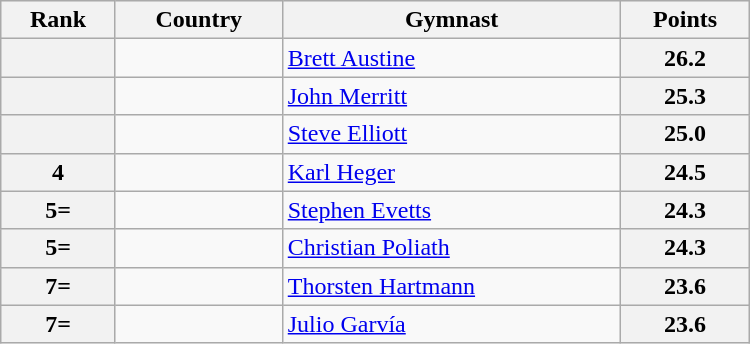<table class="wikitable" width=500>
<tr bgcolor="#efefef">
<th>Rank</th>
<th>Country</th>
<th>Gymnast</th>
<th>Points</th>
</tr>
<tr>
<th></th>
<td></td>
<td><a href='#'>Brett Austine</a></td>
<th>26.2</th>
</tr>
<tr>
<th></th>
<td></td>
<td><a href='#'>John Merritt</a></td>
<th>25.3</th>
</tr>
<tr>
<th></th>
<td></td>
<td><a href='#'>Steve Elliott</a></td>
<th>25.0</th>
</tr>
<tr>
<th>4</th>
<td></td>
<td><a href='#'>Karl Heger</a></td>
<th>24.5</th>
</tr>
<tr>
<th>5=</th>
<td></td>
<td><a href='#'>Stephen Evetts</a></td>
<th>24.3</th>
</tr>
<tr>
<th>5=</th>
<td></td>
<td><a href='#'>Christian Poliath</a></td>
<th>24.3</th>
</tr>
<tr>
<th>7=</th>
<td></td>
<td><a href='#'>Thorsten Hartmann</a></td>
<th>23.6</th>
</tr>
<tr>
<th>7=</th>
<td></td>
<td><a href='#'>Julio Garvía</a></td>
<th>23.6</th>
</tr>
</table>
